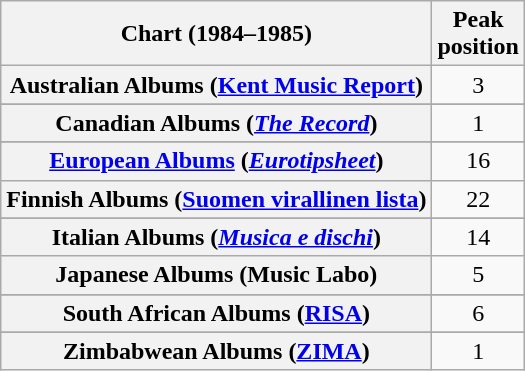<table class="wikitable sortable plainrowheaders" style="text-align:center">
<tr>
<th scope="col">Chart (1984–1985)</th>
<th scope="col">Peak<br>position</th>
</tr>
<tr>
<th scope="row">Australian Albums (<a href='#'>Kent Music Report</a>)</th>
<td>3</td>
</tr>
<tr>
</tr>
<tr>
</tr>
<tr>
<th scope="row">Canadian Albums (<em><a href='#'>The Record</a></em>)</th>
<td>1</td>
</tr>
<tr>
</tr>
<tr>
<th scope="row"><a href='#'>European Albums</a> (<em><a href='#'>Eurotipsheet</a></em>)</th>
<td>16</td>
</tr>
<tr>
<th scope="row">Finnish Albums (<a href='#'>Suomen virallinen lista</a>)</th>
<td>22</td>
</tr>
<tr>
</tr>
<tr>
<th scope="row">Italian Albums (<em><a href='#'>Musica e dischi</a></em>)</th>
<td>14</td>
</tr>
<tr>
<th scope="row">Japanese Albums (Music Labo)</th>
<td>5</td>
</tr>
<tr>
</tr>
<tr>
</tr>
<tr>
<th scope="row">South African Albums (<a href='#'>RISA</a>)</th>
<td>6</td>
</tr>
<tr>
</tr>
<tr>
</tr>
<tr>
</tr>
<tr>
</tr>
<tr>
<th scope="row">Zimbabwean Albums (<a href='#'>ZIMA</a>)</th>
<td>1</td>
</tr>
</table>
